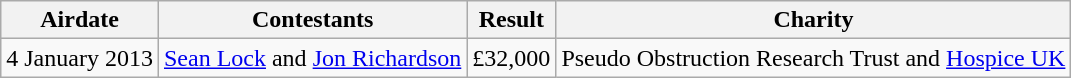<table class="wikitable" style="text-align:center">
<tr>
<th>Airdate</th>
<th>Contestants</th>
<th>Result</th>
<th>Charity</th>
</tr>
<tr>
<td>4 January 2013</td>
<td><a href='#'>Sean Lock</a> and <a href='#'>Jon Richardson</a></td>
<td>£32,000</td>
<td>Pseudo Obstruction Research Trust and <a href='#'>Hospice UK</a></td>
</tr>
</table>
